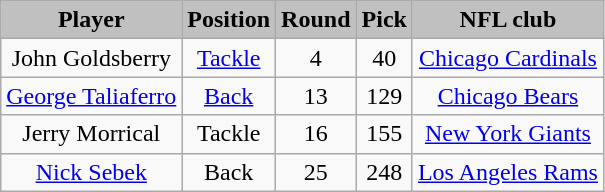<table class="wikitable" style="text-align:center;">
<tr style="background:#C0C0C0;">
<td><strong>Player</strong></td>
<td><strong>Position</strong></td>
<td><strong>Round</strong></td>
<td><strong>Pick</strong></td>
<td><strong>NFL club</strong></td>
</tr>
<tr align="center" bgcolor="">
<td>John Goldsberry</td>
<td><a href='#'>Tackle</a></td>
<td>4</td>
<td>40</td>
<td><a href='#'>Chicago Cardinals</a></td>
</tr>
<tr align="center" bgcolor="">
<td><a href='#'>George Taliaferro</a></td>
<td><a href='#'>Back</a></td>
<td>13</td>
<td>129</td>
<td><a href='#'>Chicago Bears</a></td>
</tr>
<tr align="center" bgcolor="">
<td>Jerry Morrical</td>
<td>Tackle</td>
<td>16</td>
<td>155</td>
<td><a href='#'>New York Giants</a></td>
</tr>
<tr align="center" bgcolor="">
<td><a href='#'>Nick Sebek</a></td>
<td>Back</td>
<td>25</td>
<td>248</td>
<td><a href='#'>Los Angeles Rams</a></td>
</tr>
</table>
